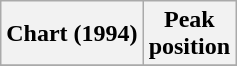<table class="wikitable plainrowheaders">
<tr>
<th>Chart (1994)</th>
<th>Peak<br>position</th>
</tr>
<tr>
</tr>
</table>
